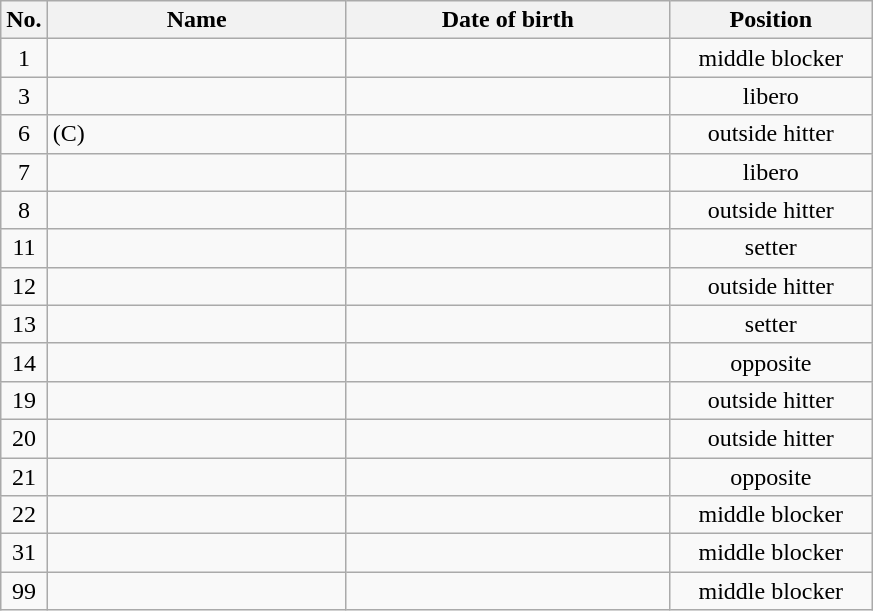<table class="wikitable sortable" style="font-size:100%; text-align:center;">
<tr>
<th>No.</th>
<th style="width:12em">Name</th>
<th style="width:13em">Date of birth</th>
<th style="width:8em">Position</th>
</tr>
<tr ->
<td>1</td>
<td align=left> </td>
<td align=right></td>
<td>middle blocker</td>
</tr>
<tr>
<td>3</td>
<td align=left> </td>
<td align=right></td>
<td>libero</td>
</tr>
<tr>
<td>6</td>
<td align=left>  (C)</td>
<td align=right></td>
<td>outside hitter</td>
</tr>
<tr>
<td>7</td>
<td align=left> </td>
<td align=right></td>
<td>libero</td>
</tr>
<tr>
<td>8</td>
<td align=left> </td>
<td align=right></td>
<td>outside hitter</td>
</tr>
<tr>
<td>11</td>
<td align=left> </td>
<td align=right></td>
<td>setter</td>
</tr>
<tr>
<td>12</td>
<td align=left> </td>
<td align=right></td>
<td>outside hitter</td>
</tr>
<tr>
<td>13</td>
<td align=left> </td>
<td align=right></td>
<td>setter</td>
</tr>
<tr>
<td>14</td>
<td align=left> </td>
<td align=right></td>
<td>opposite</td>
</tr>
<tr>
<td>19</td>
<td align=left> </td>
<td align=right></td>
<td>outside hitter</td>
</tr>
<tr>
<td>20</td>
<td align=left> </td>
<td align=right></td>
<td>outside hitter</td>
</tr>
<tr>
<td>21</td>
<td align=left> </td>
<td align=right></td>
<td>opposite</td>
</tr>
<tr>
<td>22</td>
<td align=left> </td>
<td align=right></td>
<td>middle blocker</td>
</tr>
<tr>
<td>31</td>
<td align=left> </td>
<td align=right></td>
<td>middle blocker</td>
</tr>
<tr>
<td>99</td>
<td align=left> </td>
<td align=right></td>
<td>middle blocker</td>
</tr>
</table>
